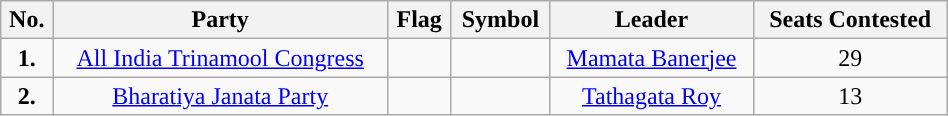<table class="wikitable"  width="50%"style="text-align:center;">
<tr>
<th>No.</th>
<th>Party</th>
<th>Flag</th>
<th>Symbol</th>
<th>Leader</th>
<th>Seats Contested</th>
</tr>
<tr>
<td style="text-align:center;background:"><strong>1.</strong></td>
<td><a href='#'>All India Trinamool Congress</a></td>
<td></td>
<td></td>
<td><a href='#'>Mamata Banerjee</a></td>
<td>29</td>
</tr>
<tr>
<td style="text-align:center; background:"><strong>2.</strong></td>
<td><a href='#'>Bharatiya Janata Party</a></td>
<td></td>
<td></td>
<td><a href='#'>Tathagata Roy</a></td>
<td style="text-align:center">13</td>
</tr>
</table>
